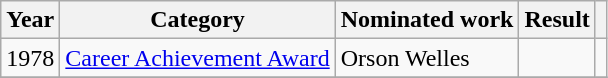<table class="wikitable">
<tr>
<th>Year</th>
<th>Category</th>
<th>Nominated work</th>
<th>Result</th>
<th></th>
</tr>
<tr>
<td>1978</td>
<td><a href='#'>Career Achievement Award</a></td>
<td>Orson Welles</td>
<td></td>
<td></td>
</tr>
<tr>
</tr>
</table>
